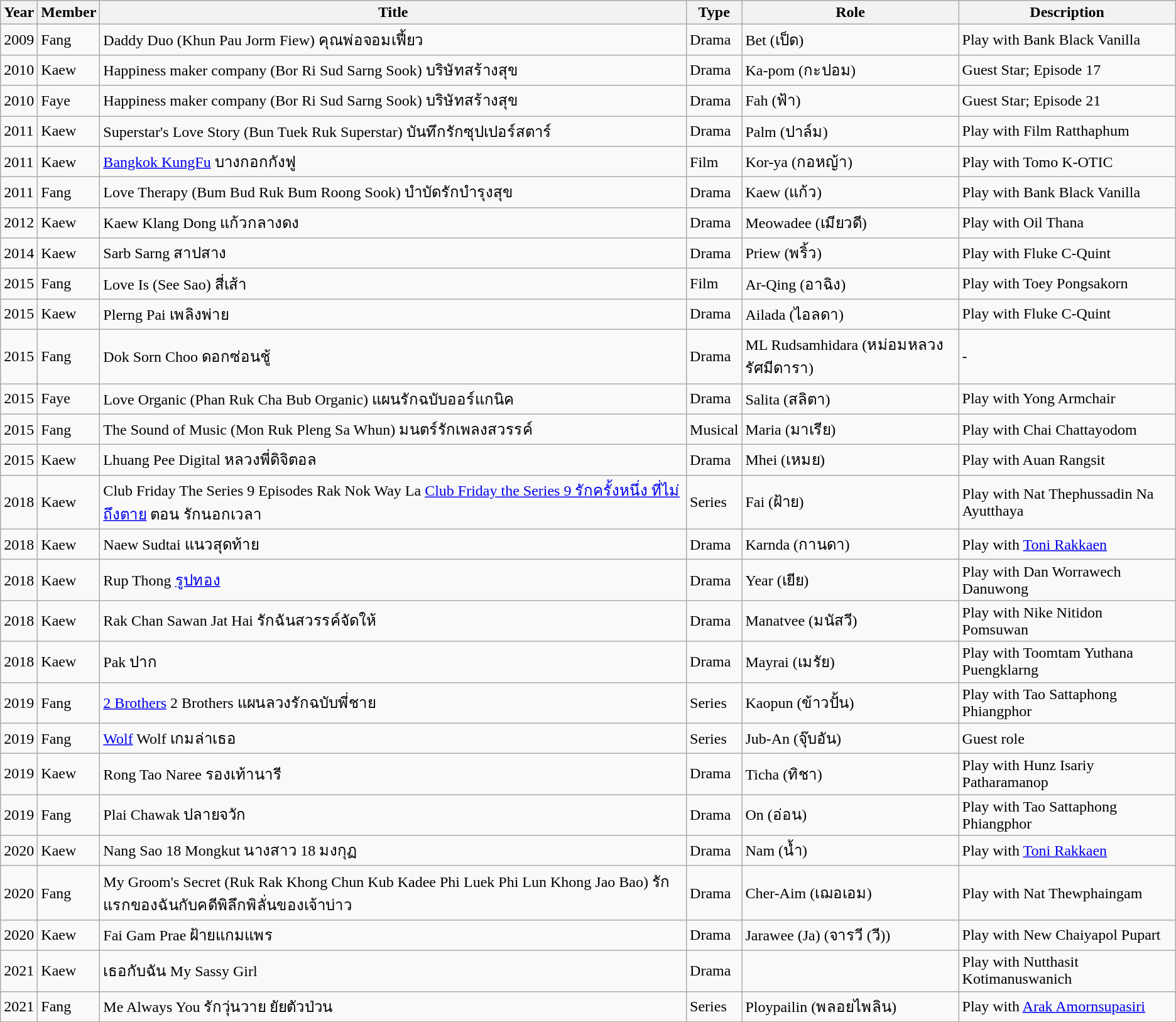<table class="wikitable">
<tr>
<th>Year</th>
<th>Member</th>
<th>Title</th>
<th>Type</th>
<th>Role</th>
<th>Description</th>
</tr>
<tr>
<td>2009</td>
<td>Fang</td>
<td>Daddy Duo (Khun Pau Jorm Fiew) คุณพ่อจอมเฟี้ยว</td>
<td>Drama</td>
<td>Bet (เป็ด)</td>
<td>Play with Bank Black Vanilla</td>
</tr>
<tr>
<td>2010</td>
<td>Kaew</td>
<td>Happiness maker company (Bor Ri Sud Sarng Sook) บริษัทสร้างสุข</td>
<td>Drama</td>
<td>Ka-pom (กะปอม)</td>
<td>Guest Star; Episode 17</td>
</tr>
<tr>
<td>2010</td>
<td>Faye</td>
<td>Happiness maker company (Bor Ri Sud Sarng Sook) บริษัทสร้างสุข</td>
<td>Drama</td>
<td>Fah (ฟ้า)</td>
<td>Guest Star; Episode 21</td>
</tr>
<tr>
<td>2011</td>
<td>Kaew</td>
<td>Superstar's Love Story (Bun Tuek Ruk Superstar) บันทึกรักซุปเปอร์สตาร์</td>
<td>Drama</td>
<td>Palm (ปาล์ม)</td>
<td>Play with Film Ratthaphum</td>
</tr>
<tr>
<td>2011</td>
<td>Kaew</td>
<td><a href='#'>Bangkok KungFu</a> บางกอกกังฟู</td>
<td>Film</td>
<td>Kor-ya (กอหญ้า)</td>
<td>Play with Tomo K-OTIC</td>
</tr>
<tr>
<td>2011</td>
<td>Fang</td>
<td>Love Therapy (Bum Bud Ruk Bum Roong Sook) บำบัดรักบำรุงสุข</td>
<td>Drama</td>
<td>Kaew (แก้ว)</td>
<td>Play with Bank Black Vanilla</td>
</tr>
<tr>
<td>2012</td>
<td>Kaew</td>
<td>Kaew Klang Dong แก้วกลางดง</td>
<td>Drama</td>
<td>Meowadee (เมียวดี)</td>
<td>Play with Oil Thana</td>
</tr>
<tr>
<td>2014</td>
<td>Kaew</td>
<td>Sarb Sarng สาปสาง</td>
<td>Drama</td>
<td>Priew (พริ้ว)</td>
<td>Play with Fluke C-Quint</td>
</tr>
<tr>
<td>2015</td>
<td>Fang</td>
<td>Love Is (See Sao) สี่เส้า</td>
<td>Film</td>
<td>Ar-Qing (อาฉิง)</td>
<td>Play with Toey Pongsakorn</td>
</tr>
<tr>
<td>2015</td>
<td>Kaew</td>
<td>Plerng Pai เพลิงพ่าย</td>
<td>Drama</td>
<td>Ailada (ไอลดา)</td>
<td>Play with Fluke C-Quint</td>
</tr>
<tr>
<td>2015</td>
<td>Fang</td>
<td>Dok Sorn Choo ดอกซ่อนชู้</td>
<td>Drama</td>
<td>ML Rudsamhidara (หม่อมหลวงรัศมีดารา)</td>
<td>-</td>
</tr>
<tr>
<td>2015</td>
<td>Faye</td>
<td>Love Organic (Phan Ruk Cha Bub Organic) แผนรักฉบับออร์แกนิค</td>
<td>Drama</td>
<td>Salita (สลิตา)</td>
<td>Play with Yong Armchair</td>
</tr>
<tr>
<td>2015</td>
<td>Fang</td>
<td>The Sound of Music (Mon Ruk Pleng Sa Whun) มนตร์รักเพลงสวรรค์</td>
<td>Musical</td>
<td>Maria (มาเรีย)</td>
<td>Play with Chai Chattayodom</td>
</tr>
<tr>
<td>2015</td>
<td>Kaew</td>
<td>Lhuang Pee Digital หลวงพี่ดิจิตอล</td>
<td>Drama</td>
<td>Mhei (เหมย)</td>
<td>Play with Auan Rangsit</td>
</tr>
<tr>
<td>2018</td>
<td>Kaew</td>
<td>Club Friday The Series 9 Episodes Rak Nok Way La <a href='#'>Club Friday the Series 9 รักครั้งหนึ่ง ที่ไม่ถึงตาย</a> ตอน รักนอกเวลา</td>
<td>Series</td>
<td>Fai (ฝ้าย)</td>
<td>Play with Nat Thephussadin Na Ayutthaya</td>
</tr>
<tr>
<td>2018</td>
<td>Kaew</td>
<td>Naew Sudtai แนวสุดท้าย</td>
<td>Drama</td>
<td>Karnda (กานดา)</td>
<td>Play with <a href='#'>Toni Rakkaen</a></td>
</tr>
<tr>
<td>2018</td>
<td>Kaew</td>
<td>Rup Thong <a href='#'>รูปทอง</a></td>
<td>Drama</td>
<td>Year (เยีย)</td>
<td>Play with Dan Worrawech Danuwong</td>
</tr>
<tr>
<td>2018</td>
<td>Kaew</td>
<td>Rak Chan Sawan Jat Hai รักฉันสวรรค์จัดให้</td>
<td>Drama</td>
<td>Manatvee (มนัสวี)</td>
<td>Play with Nike Nitidon Pomsuwan</td>
</tr>
<tr>
<td>2018</td>
<td>Kaew</td>
<td>Pak ปาก</td>
<td>Drama</td>
<td>Mayrai (เมรัย)</td>
<td>Play with Toomtam Yuthana Puengklarng</td>
</tr>
<tr>
<td>2019</td>
<td>Fang</td>
<td><a href='#'>2 Brothers</a> 2 Brothers แผนลวงรักฉบับพี่ชาย</td>
<td>Series</td>
<td>Kaopun (ข้าวปั้น)</td>
<td>Play with Tao Sattaphong Phiangphor</td>
</tr>
<tr>
<td>2019</td>
<td>Fang</td>
<td><a href='#'>Wolf</a> Wolf เกมล่าเธอ</td>
<td>Series</td>
<td>Jub-An (จุ๊บอัน)</td>
<td>Guest role</td>
</tr>
<tr>
<td>2019</td>
<td>Kaew</td>
<td>Rong Tao Naree รองเท้านารี</td>
<td>Drama</td>
<td>Ticha (ทิชา)</td>
<td>Play with Hunz Isariy Patharamanop</td>
</tr>
<tr>
<td>2019</td>
<td>Fang</td>
<td>Plai Chawak ปลายจวัก</td>
<td>Drama</td>
<td>On (อ่อน)</td>
<td>Play with Tao Sattaphong Phiangphor</td>
</tr>
<tr>
<td>2020</td>
<td>Kaew</td>
<td>Nang Sao 18 Mongkut นางสาว 18 มงกุฏ</td>
<td>Drama</td>
<td>Nam (น้ำ)</td>
<td>Play with <a href='#'>Toni Rakkaen</a></td>
</tr>
<tr>
<td>2020</td>
<td>Fang</td>
<td>My Groom's Secret (Ruk Rak Khong Chun Kub Kadee Phi Luek Phi Lun Khong Jao Bao) รักแรกของฉันกับคดีพิลึกพิลั่นของเจ้าบ่าว</td>
<td>Drama</td>
<td>Cher-Aim (เฌอเอม)</td>
<td>Play with Nat Thewphaingam</td>
</tr>
<tr>
<td>2020</td>
<td>Kaew</td>
<td>Fai Gam Prae ฝ้ายแกมแพร</td>
<td>Drama</td>
<td>Jarawee (Ja) (จารวี (วี))</td>
<td>Play with New Chaiyapol Pupart</td>
</tr>
<tr>
<td>2021</td>
<td>Kaew</td>
<td>เธอกับฉัน My Sassy Girl</td>
<td>Drama</td>
<td></td>
<td>Play with Nutthasit Kotimanuswanich</td>
</tr>
<tr>
<td>2021</td>
<td>Fang</td>
<td>Me Always You รักวุ่นวาย ยัยตัวป่วน</td>
<td>Series</td>
<td>Ploypailin (พลอยไพลิน)</td>
<td>Play with <a href='#'>Arak Amornsupasiri</a></td>
</tr>
<tr>
</tr>
</table>
